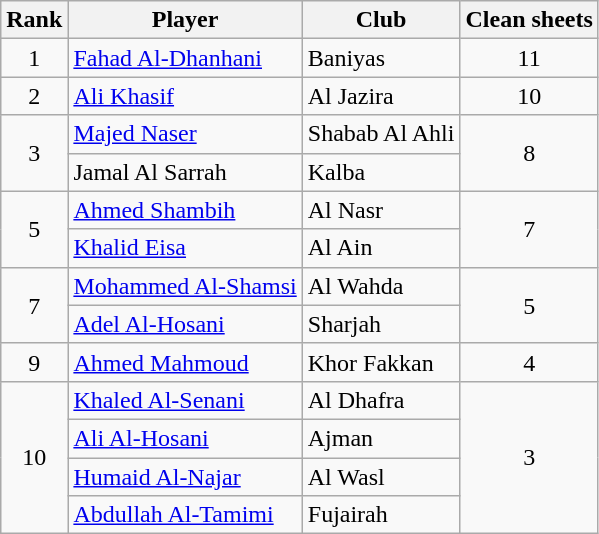<table class=wikitable>
<tr>
<th>Rank</th>
<th>Player</th>
<th>Club</th>
<th>Clean sheets</th>
</tr>
<tr>
<td align="center">1</td>
<td align=left> <a href='#'>Fahad Al-Dhanhani</a></td>
<td align=left>Baniyas</td>
<td align="center">11</td>
</tr>
<tr>
<td align="center">2</td>
<td align=left> <a href='#'>Ali Khasif</a></td>
<td align=left>Al Jazira</td>
<td align="center">10</td>
</tr>
<tr>
<td rowspan=2 align="center">3</td>
<td align=left> <a href='#'>Majed Naser</a></td>
<td align=left>Shabab Al Ahli</td>
<td rowspan=2 align="center">8</td>
</tr>
<tr>
<td align=left> Jamal Al Sarrah</td>
<td align=left>Kalba</td>
</tr>
<tr>
<td rowspan=2 align="center">5</td>
<td align=left> <a href='#'>Ahmed Shambih</a></td>
<td align=left>Al Nasr</td>
<td rowspan=2 align="center">7</td>
</tr>
<tr>
<td align=left> <a href='#'>Khalid Eisa</a></td>
<td align=left>Al Ain</td>
</tr>
<tr>
<td rowspan=2 align="center">7</td>
<td align=left> <a href='#'>Mohammed Al-Shamsi</a></td>
<td align=left>Al Wahda</td>
<td rowspan=2 align="center">5</td>
</tr>
<tr>
<td align=left> <a href='#'>Adel Al-Hosani</a></td>
<td align=left>Sharjah</td>
</tr>
<tr>
<td align="center">9</td>
<td align=left> <a href='#'>Ahmed Mahmoud</a></td>
<td align=left>Khor Fakkan</td>
<td align="center">4</td>
</tr>
<tr>
<td rowspan=4 align="center">10</td>
<td align=left> <a href='#'>Khaled Al-Senani</a></td>
<td align=left>Al Dhafra</td>
<td rowspan=4 align="center">3</td>
</tr>
<tr>
<td align=left> <a href='#'>Ali Al-Hosani</a></td>
<td align=left>Ajman</td>
</tr>
<tr>
<td align=left> <a href='#'>Humaid Al-Najar</a></td>
<td align=left>Al Wasl</td>
</tr>
<tr>
<td align=left> <a href='#'>Abdullah Al-Tamimi</a></td>
<td align=left>Fujairah</td>
</tr>
</table>
